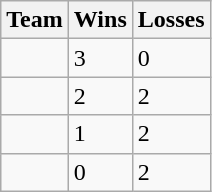<table class=wikitable>
<tr>
<th>Team</th>
<th>Wins</th>
<th>Losses</th>
</tr>
<tr>
<td><strong></strong></td>
<td>3</td>
<td>0</td>
</tr>
<tr>
<td></td>
<td>2</td>
<td>2</td>
</tr>
<tr>
<td></td>
<td>1</td>
<td>2</td>
</tr>
<tr>
<td></td>
<td>0</td>
<td>2</td>
</tr>
</table>
